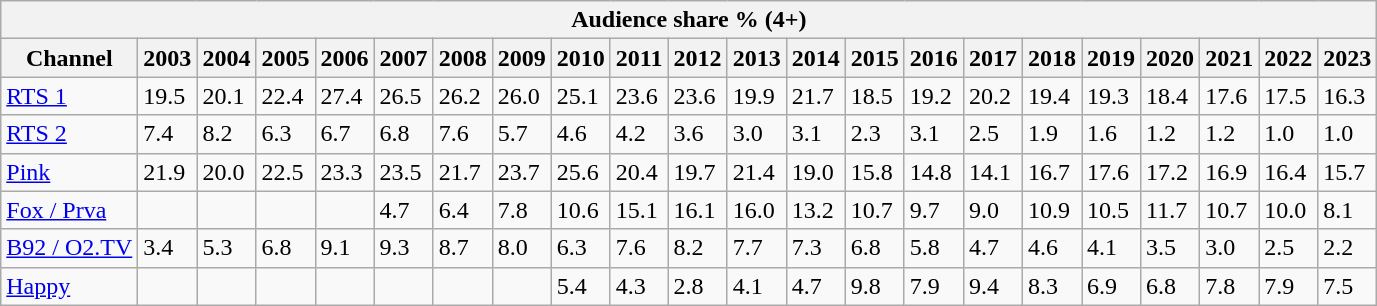<table class="wikitable">
<tr>
<th colspan="22">Audience share % (4+)</th>
</tr>
<tr>
<th>Channel</th>
<th>2003</th>
<th>2004</th>
<th>2005</th>
<th>2006</th>
<th>2007</th>
<th>2008</th>
<th>2009</th>
<th>2010</th>
<th>2011</th>
<th>2012</th>
<th>2013</th>
<th>2014</th>
<th>2015</th>
<th>2016</th>
<th>2017</th>
<th>2018</th>
<th>2019</th>
<th>2020</th>
<th>2021</th>
<th>2022</th>
<th>2023</th>
</tr>
<tr>
<td><a href='#'>RTS 1</a></td>
<td>19.5</td>
<td>20.1</td>
<td>22.4</td>
<td>27.4</td>
<td>26.5</td>
<td>26.2</td>
<td>26.0</td>
<td>25.1</td>
<td>23.6</td>
<td>23.6</td>
<td>19.9</td>
<td>21.7</td>
<td>18.5</td>
<td>19.2</td>
<td>20.2</td>
<td>19.4</td>
<td>19.3</td>
<td>18.4</td>
<td>17.6</td>
<td>17.5</td>
<td>16.3</td>
</tr>
<tr>
<td><a href='#'>RTS 2</a></td>
<td>7.4</td>
<td>8.2</td>
<td>6.3</td>
<td>6.7</td>
<td>6.8</td>
<td>7.6</td>
<td>5.7</td>
<td>4.6</td>
<td>4.2</td>
<td>3.6</td>
<td>3.0</td>
<td>3.1</td>
<td>2.3</td>
<td>3.1</td>
<td>2.5</td>
<td>1.9</td>
<td>1.6</td>
<td>1.2</td>
<td>1.2</td>
<td>1.0</td>
<td>1.0</td>
</tr>
<tr>
<td><a href='#'>Pink</a></td>
<td>21.9</td>
<td>20.0</td>
<td>22.5</td>
<td>23.3</td>
<td>23.5</td>
<td>21.7</td>
<td>23.7</td>
<td>25.6</td>
<td>20.4</td>
<td>19.7</td>
<td>21.4</td>
<td>19.0</td>
<td>15.8</td>
<td>14.8</td>
<td>14.1</td>
<td>16.7</td>
<td>17.6</td>
<td>17.2</td>
<td>16.9</td>
<td>16.4</td>
<td>15.7</td>
</tr>
<tr>
<td><a href='#'>Fox / Prva</a></td>
<td></td>
<td></td>
<td></td>
<td></td>
<td>4.7</td>
<td>6.4</td>
<td>7.8</td>
<td>10.6</td>
<td>15.1</td>
<td>16.1</td>
<td>16.0</td>
<td>13.2</td>
<td>10.7</td>
<td>9.7</td>
<td>9.0</td>
<td>10.9</td>
<td>10.5</td>
<td>11.7</td>
<td>10.7</td>
<td>10.0</td>
<td>8.1</td>
</tr>
<tr>
<td><a href='#'>B92 / O2.TV</a></td>
<td>3.4</td>
<td>5.3</td>
<td>6.8</td>
<td>9.1</td>
<td>9.3</td>
<td>8.7</td>
<td>8.0</td>
<td>6.3</td>
<td>7.6</td>
<td>8.2</td>
<td>7.7</td>
<td>7.3</td>
<td>6.8</td>
<td>5.8</td>
<td>4.7</td>
<td>4.6</td>
<td>4.1</td>
<td>3.5</td>
<td>3.0</td>
<td>2.5</td>
<td>2.2</td>
</tr>
<tr>
<td><a href='#'>Happy</a></td>
<td></td>
<td></td>
<td></td>
<td></td>
<td></td>
<td></td>
<td></td>
<td>5.4</td>
<td>4.3</td>
<td>2.8</td>
<td>4.1</td>
<td>4.7</td>
<td>9.8</td>
<td>7.9</td>
<td>9.4</td>
<td>8.3</td>
<td>6.9</td>
<td>6.8</td>
<td>7.8</td>
<td>7.9</td>
<td>7.5</td>
</tr>
</table>
